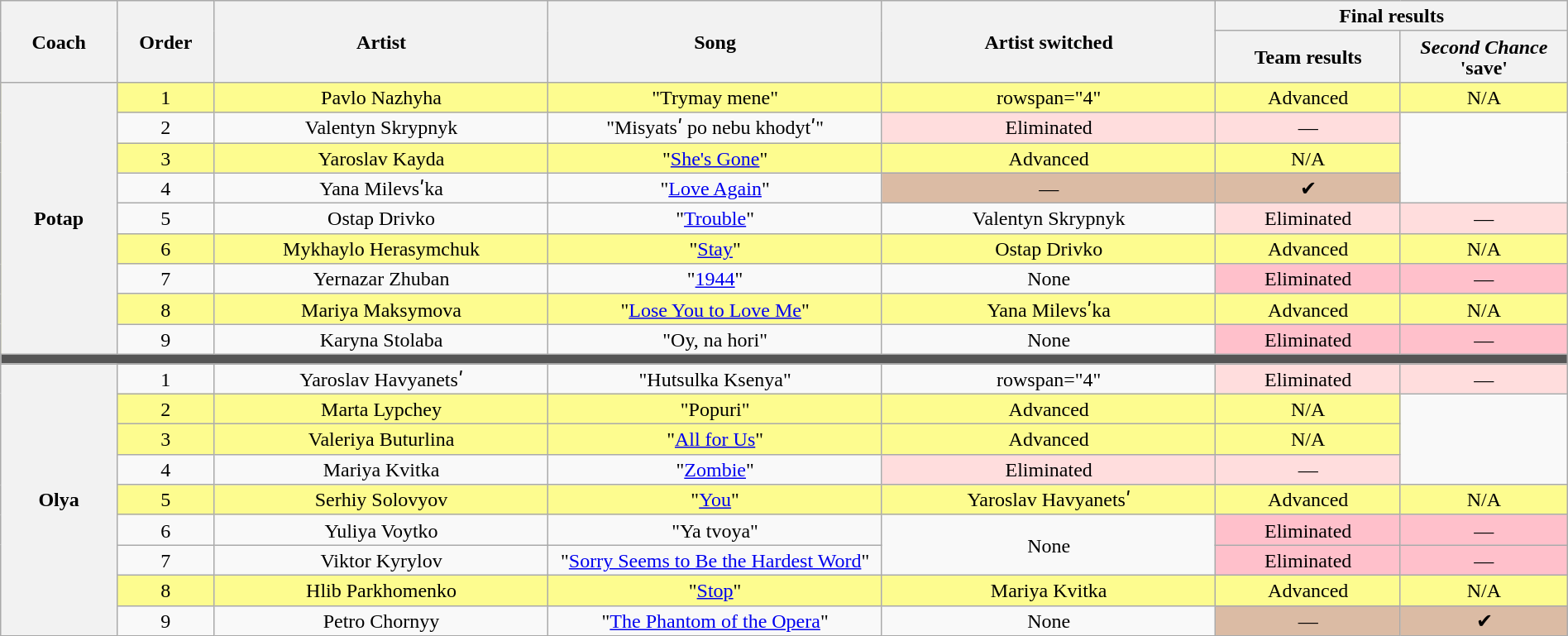<table class="wikitable" style="text-align:center; line-height:17px; width:100%">
<tr>
<th rowspan="2" width="03%">Coach</th>
<th rowspan="2" width="02%">Order</th>
<th rowspan="2" width="10%">Artist</th>
<th rowspan="2" width="10%">Song</th>
<th rowspan="2" width="10%">Artist switched</th>
<th colspan="2">Final results</th>
</tr>
<tr>
<th width="05%">Team results</th>
<th width="05%"><em>Second Chance</em> 'save'</th>
</tr>
<tr style="background:#fdfc8f">
<th rowspan="9" scope="row">Potap</th>
<td scope="row">1</td>
<td>Pavlo Nazhyha</td>
<td>"Trymay mene"</td>
<td>rowspan="4" </td>
<td>Advanced</td>
<td>N/A</td>
</tr>
<tr>
<td scope="row">2</td>
<td>Valentyn Skrypnyk</td>
<td>"Misyatsʹ po nebu khodytʹ"</td>
<td style="background:#ffdddd">Eliminated</td>
<td style="background:#ffdddd">—</td>
</tr>
<tr style="background:#fdfc8f">
<td scope="row">3</td>
<td>Yaroslav Kayda</td>
<td>"<a href='#'>She's Gone</a>"</td>
<td>Advanced</td>
<td>N/A</td>
</tr>
<tr>
<td scope="row">4</td>
<td>Yana Milevsʹka</td>
<td>"<a href='#'>Love Again</a>"</td>
<td style="background:#dbbba4">—</td>
<td style="background:#dbbba4">✔</td>
</tr>
<tr>
<td scope="row">5</td>
<td>Ostap Drivko</td>
<td>"<a href='#'>Trouble</a>"</td>
<td>Valentyn Skrypnyk</td>
<td style="background:#ffdddd">Eliminated</td>
<td style="background:#ffdddd">—</td>
</tr>
<tr style="background:#fdfc8f">
<td scope="row">6</td>
<td>Mykhaylo Herasymchuk</td>
<td>"<a href='#'>Stay</a>"</td>
<td>Ostap Drivko</td>
<td>Advanced</td>
<td>N/A</td>
</tr>
<tr>
<td scope="row">7</td>
<td>Yernazar Zhuban</td>
<td>"<a href='#'>1944</a>"</td>
<td>None</td>
<td style="background:pink">Eliminated</td>
<td style="background:pink">—</td>
</tr>
<tr style="background:#fdfc8f">
<td scope="row">8</td>
<td>Mariya Maksymova</td>
<td>"<a href='#'>Lose You to Love Me</a>"</td>
<td>Yana Milevsʹka</td>
<td>Advanced</td>
<td>N/A</td>
</tr>
<tr>
<td scope="row">9</td>
<td>Karyna Stolaba</td>
<td>"Oy, na hori"</td>
<td>None</td>
<td style="background:pink">Eliminated</td>
<td style="background:pink">—</td>
</tr>
<tr>
<td style="background:#555" colspan="8"></td>
</tr>
<tr>
<th rowspan="9" scope="row">Olya</th>
<td scope="row">1</td>
<td>Yaroslav Havyanetsʹ</td>
<td>"Hutsulka Ksenya"</td>
<td>rowspan="4" </td>
<td style="background:#ffdddd">Eliminated</td>
<td style="background:#ffdddd">—</td>
</tr>
<tr style="background:#fdfc8f">
<td scope="row">2</td>
<td>Marta Lypchey</td>
<td>"Popuri"</td>
<td>Advanced</td>
<td>N/A</td>
</tr>
<tr style="background:#fdfc8f">
<td scope="row">3</td>
<td>Valeriya Buturlina</td>
<td>"<a href='#'>All for Us</a>"</td>
<td>Advanced</td>
<td>N/A</td>
</tr>
<tr>
<td scope="row">4</td>
<td>Mariya Kvitka</td>
<td>"<a href='#'>Zombie</a>"</td>
<td style="background:#ffdddd">Eliminated</td>
<td style="background:#ffdddd">—</td>
</tr>
<tr style="background:#fdfc8f">
<td scope="row">5</td>
<td>Serhiy Solovyov</td>
<td>"<a href='#'>You</a>"</td>
<td>Yaroslav Havyanetsʹ</td>
<td>Advanced</td>
<td>N/A</td>
</tr>
<tr>
<td scope="row">6</td>
<td>Yuliya Voytko</td>
<td>"Ya tvoya"</td>
<td rowspan="2">None</td>
<td style="background:pink">Eliminated</td>
<td style="background:pink">—</td>
</tr>
<tr>
<td scope="row">7</td>
<td>Viktor Kyrylov</td>
<td>"<a href='#'>Sorry Seems to Be the Hardest Word</a>"</td>
<td style="background:pink">Eliminated</td>
<td style="background:pink">—</td>
</tr>
<tr style="background:#fdfc8f">
<td scope="row">8</td>
<td>Hlib Parkhomenko</td>
<td>"<a href='#'>Stop</a>"</td>
<td>Mariya Kvitka</td>
<td>Advanced</td>
<td>N/A</td>
</tr>
<tr>
<td scope="row">9</td>
<td>Petro Chornyy</td>
<td>"<a href='#'>The Phantom of the Opera</a>"</td>
<td>None</td>
<td style="background:#dbbba4">—</td>
<td style="background:#dbbba4">✔</td>
</tr>
</table>
